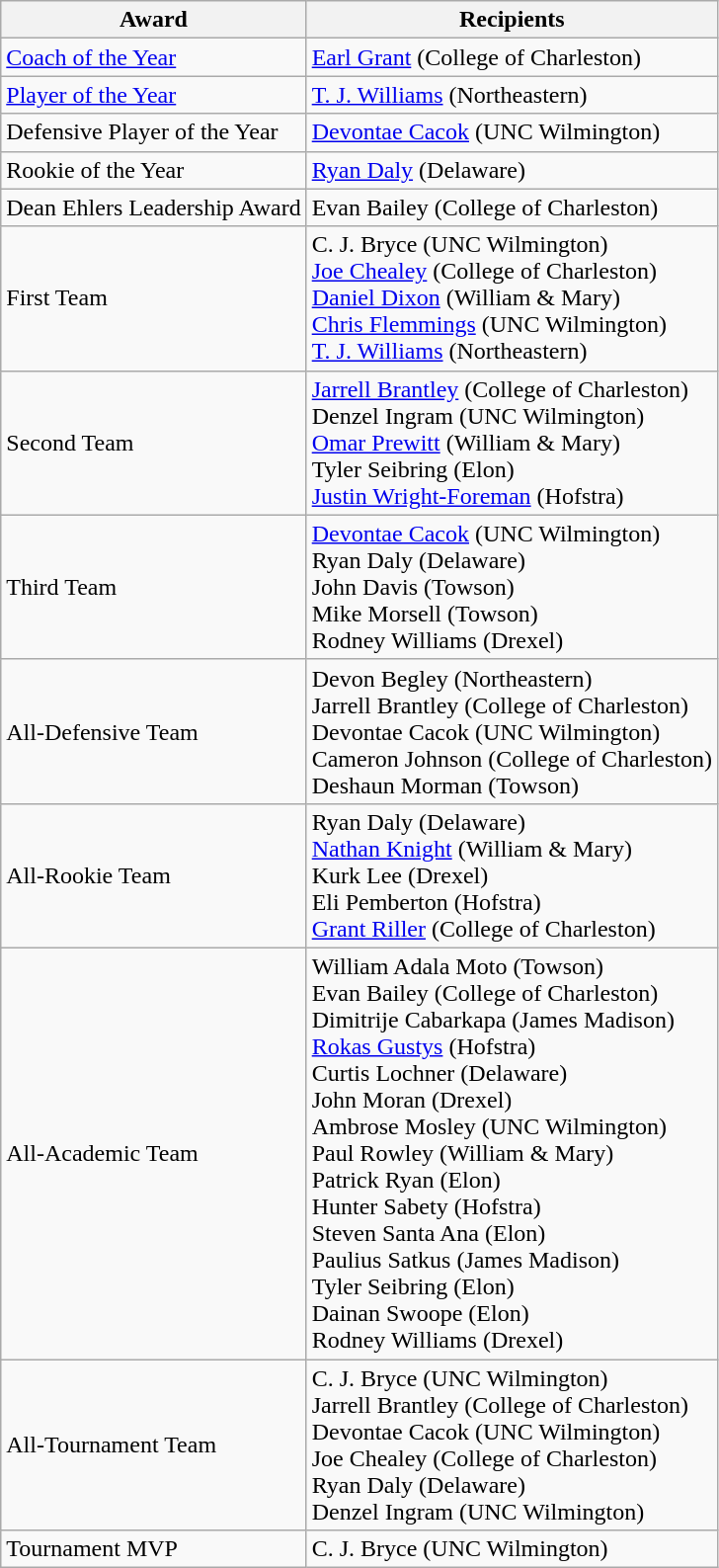<table class="wikitable" style="white-space:nowrap;">
<tr>
<th>Award</th>
<th>Recipients</th>
</tr>
<tr>
<td><a href='#'>Coach of the Year</a></td>
<td><a href='#'>Earl Grant</a> (College of Charleston)</td>
</tr>
<tr>
<td><a href='#'>Player of the Year</a></td>
<td><a href='#'>T. J. Williams</a> (Northeastern)</td>
</tr>
<tr>
<td>Defensive Player of the Year</td>
<td><a href='#'>Devontae Cacok</a> (UNC Wilmington)</td>
</tr>
<tr>
<td>Rookie of the Year</td>
<td><a href='#'>Ryan Daly</a> (Delaware)</td>
</tr>
<tr>
<td>Dean Ehlers Leadership Award</td>
<td>Evan Bailey (College of Charleston)</td>
</tr>
<tr>
<td>First Team</td>
<td>C. J. Bryce (UNC Wilmington)<br> <a href='#'>Joe Chealey</a> (College of Charleston)<br> <a href='#'>Daniel Dixon</a> (William & Mary)<br> <a href='#'>Chris Flemmings</a> (UNC Wilmington)<br> <a href='#'>T. J. Williams</a> (Northeastern)</td>
</tr>
<tr>
<td>Second Team</td>
<td><a href='#'>Jarrell Brantley</a> (College of Charleston)<br> Denzel Ingram (UNC Wilmington)<br> <a href='#'>Omar Prewitt</a> (William & Mary)<br> Tyler Seibring (Elon)<br> <a href='#'>Justin Wright-Foreman</a> (Hofstra)</td>
</tr>
<tr>
<td>Third Team</td>
<td><a href='#'>Devontae Cacok</a> (UNC Wilmington)<br> Ryan Daly (Delaware)<br> John Davis (Towson)<br> Mike Morsell (Towson)<br> Rodney Williams (Drexel)</td>
</tr>
<tr>
<td>All-Defensive Team</td>
<td>Devon Begley (Northeastern)<br> Jarrell Brantley (College of Charleston)<br> Devontae Cacok (UNC Wilmington)<br> Cameron Johnson (College of Charleston)<br> Deshaun Morman (Towson)</td>
</tr>
<tr>
<td>All-Rookie Team</td>
<td>Ryan Daly (Delaware)<br> <a href='#'>Nathan Knight</a> (William & Mary)<br> Kurk Lee (Drexel)<br> Eli Pemberton (Hofstra)<br> <a href='#'>Grant Riller</a> (College of Charleston)</td>
</tr>
<tr>
<td>All-Academic Team</td>
<td>William Adala Moto (Towson)<br> Evan Bailey (College of Charleston)<br> Dimitrije Cabarkapa (James Madison)<br> <a href='#'>Rokas Gustys</a> (Hofstra)<br> Curtis Lochner (Delaware)<br> John Moran (Drexel)<br> Ambrose Mosley (UNC Wilmington)<br> Paul Rowley (William & Mary)<br> Patrick Ryan (Elon)<br> Hunter Sabety (Hofstra)<br> Steven Santa Ana (Elon)<br> Paulius Satkus (James Madison)<br> Tyler Seibring (Elon)<br> Dainan Swoope (Elon)<br> Rodney Williams (Drexel)</td>
</tr>
<tr>
<td>All-Tournament Team</td>
<td>C. J. Bryce (UNC Wilmington)<br> Jarrell Brantley (College of Charleston)<br> Devontae Cacok (UNC Wilmington)<br> Joe Chealey (College of Charleston)<br> Ryan Daly (Delaware)<br> Denzel Ingram (UNC Wilmington)</td>
</tr>
<tr>
<td>Tournament MVP</td>
<td>C. J. Bryce (UNC Wilmington)</td>
</tr>
</table>
